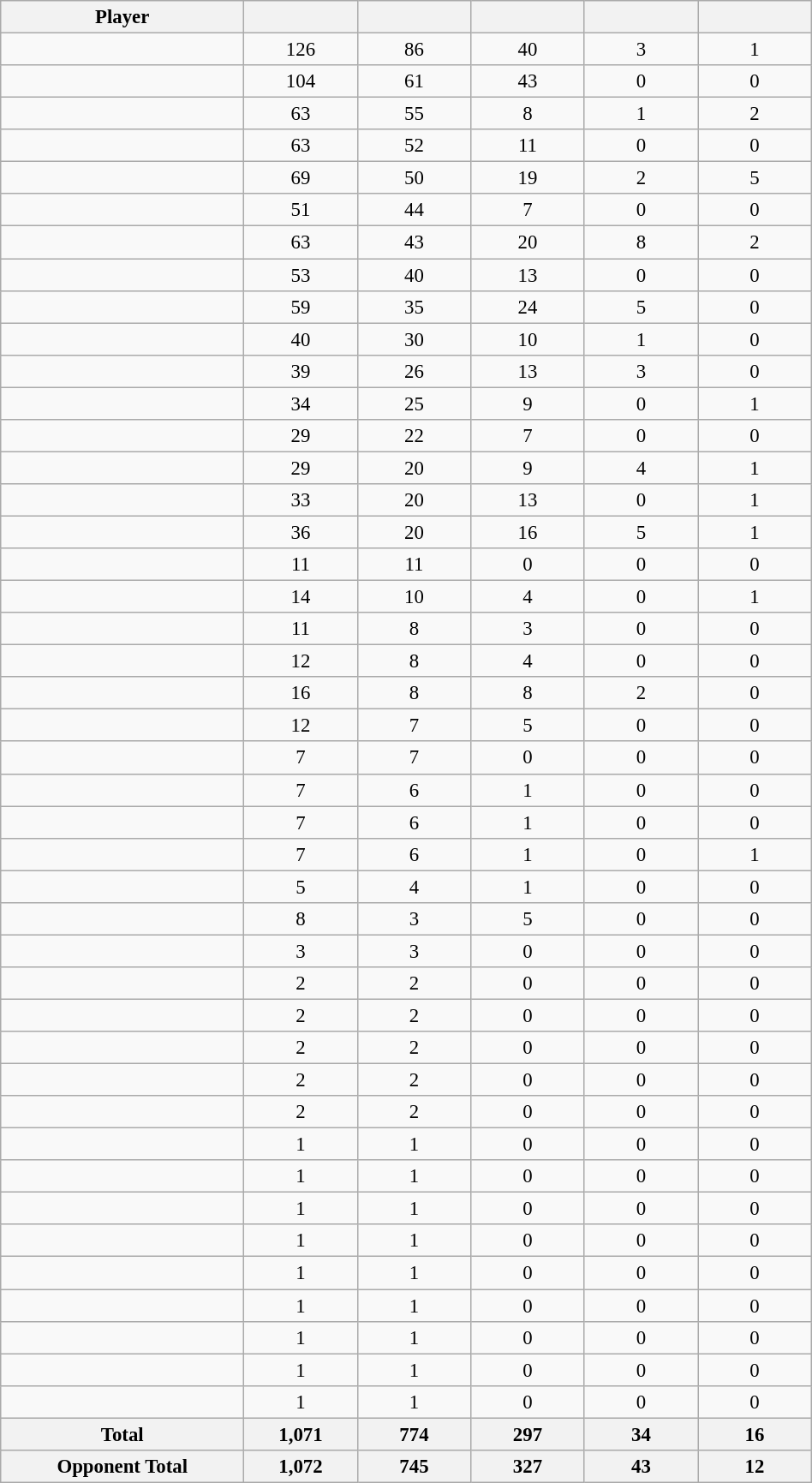<table class="wikitable sortable" style="text-align:center; width:50%; font-size:95%;">
<tr>
<th width="30%">Player</th>
<th width="14%"></th>
<th width="14%"></th>
<th width="14%"></th>
<th width="14%"></th>
<th width="14%"></th>
</tr>
<tr>
<td align=left></td>
<td>126</td>
<td>86</td>
<td>40</td>
<td>3</td>
<td>1</td>
</tr>
<tr>
<td align=left></td>
<td>104</td>
<td>61</td>
<td>43</td>
<td>0</td>
<td>0</td>
</tr>
<tr>
<td align=left></td>
<td>63</td>
<td>55</td>
<td>8</td>
<td>1</td>
<td>2</td>
</tr>
<tr>
<td align=left></td>
<td>63</td>
<td>52</td>
<td>11</td>
<td>0</td>
<td>0</td>
</tr>
<tr>
<td align=left></td>
<td>69</td>
<td>50</td>
<td>19</td>
<td>2</td>
<td>5</td>
</tr>
<tr>
<td align=left></td>
<td>51</td>
<td>44</td>
<td>7</td>
<td>0</td>
<td>0</td>
</tr>
<tr>
<td align=left></td>
<td>63</td>
<td>43</td>
<td>20</td>
<td>8</td>
<td>2</td>
</tr>
<tr>
<td align=left></td>
<td>53</td>
<td>40</td>
<td>13</td>
<td>0</td>
<td>0</td>
</tr>
<tr>
<td align=left></td>
<td>59</td>
<td>35</td>
<td>24</td>
<td>5</td>
<td>0</td>
</tr>
<tr>
<td align=left></td>
<td>40</td>
<td>30</td>
<td>10</td>
<td>1</td>
<td>0</td>
</tr>
<tr>
<td align=left></td>
<td>39</td>
<td>26</td>
<td>13</td>
<td>3</td>
<td>0</td>
</tr>
<tr>
<td align=left></td>
<td>34</td>
<td>25</td>
<td>9</td>
<td>0</td>
<td>1</td>
</tr>
<tr>
<td align=left></td>
<td>29</td>
<td>22</td>
<td>7</td>
<td>0</td>
<td>0</td>
</tr>
<tr>
<td align=left></td>
<td>29</td>
<td>20</td>
<td>9</td>
<td>4</td>
<td>1</td>
</tr>
<tr>
<td align=left></td>
<td>33</td>
<td>20</td>
<td>13</td>
<td>0</td>
<td>1</td>
</tr>
<tr>
<td align=left></td>
<td>36</td>
<td>20</td>
<td>16</td>
<td>5</td>
<td>1</td>
</tr>
<tr>
<td align=left></td>
<td>11</td>
<td>11</td>
<td>0</td>
<td>0</td>
<td>0</td>
</tr>
<tr>
<td align=left></td>
<td>14</td>
<td>10</td>
<td>4</td>
<td>0</td>
<td>1</td>
</tr>
<tr>
<td align=left></td>
<td>11</td>
<td>8</td>
<td>3</td>
<td>0</td>
<td>0</td>
</tr>
<tr>
<td align=left></td>
<td>12</td>
<td>8</td>
<td>4</td>
<td>0</td>
<td>0</td>
</tr>
<tr>
<td align=left></td>
<td>16</td>
<td>8</td>
<td>8</td>
<td>2</td>
<td>0</td>
</tr>
<tr>
<td align=left></td>
<td>12</td>
<td>7</td>
<td>5</td>
<td>0</td>
<td>0</td>
</tr>
<tr>
<td align=left></td>
<td>7</td>
<td>7</td>
<td>0</td>
<td>0</td>
<td>0</td>
</tr>
<tr>
<td align=left></td>
<td>7</td>
<td>6</td>
<td>1</td>
<td>0</td>
<td>0</td>
</tr>
<tr>
<td align=left></td>
<td>7</td>
<td>6</td>
<td>1</td>
<td>0</td>
<td>0</td>
</tr>
<tr>
<td align=left></td>
<td>7</td>
<td>6</td>
<td>1</td>
<td>0</td>
<td>1</td>
</tr>
<tr>
<td align=left></td>
<td>5</td>
<td>4</td>
<td>1</td>
<td>0</td>
<td>0</td>
</tr>
<tr>
<td align=left></td>
<td>8</td>
<td>3</td>
<td>5</td>
<td>0</td>
<td>0</td>
</tr>
<tr>
<td align=left></td>
<td>3</td>
<td>3</td>
<td>0</td>
<td>0</td>
<td>0</td>
</tr>
<tr>
<td align=left></td>
<td>2</td>
<td>2</td>
<td>0</td>
<td>0</td>
<td>0</td>
</tr>
<tr>
<td align=left></td>
<td>2</td>
<td>2</td>
<td>0</td>
<td>0</td>
<td>0</td>
</tr>
<tr>
<td align=left></td>
<td>2</td>
<td>2</td>
<td>0</td>
<td>0</td>
<td>0</td>
</tr>
<tr>
<td align=left></td>
<td>2</td>
<td>2</td>
<td>0</td>
<td>0</td>
<td>0</td>
</tr>
<tr>
<td align=left></td>
<td>2</td>
<td>2</td>
<td>0</td>
<td>0</td>
<td>0</td>
</tr>
<tr>
<td align=left></td>
<td>1</td>
<td>1</td>
<td>0</td>
<td>0</td>
<td>0</td>
</tr>
<tr>
<td align=left></td>
<td>1</td>
<td>1</td>
<td>0</td>
<td>0</td>
<td>0</td>
</tr>
<tr>
<td align=left></td>
<td>1</td>
<td>1</td>
<td>0</td>
<td>0</td>
<td>0</td>
</tr>
<tr>
<td align=left></td>
<td>1</td>
<td>1</td>
<td>0</td>
<td>0</td>
<td>0</td>
</tr>
<tr>
<td align=left></td>
<td>1</td>
<td>1</td>
<td>0</td>
<td>0</td>
<td>0</td>
</tr>
<tr>
<td align=left></td>
<td>1</td>
<td>1</td>
<td>0</td>
<td>0</td>
<td>0</td>
</tr>
<tr>
<td align=left></td>
<td>1</td>
<td>1</td>
<td>0</td>
<td>0</td>
<td>0</td>
</tr>
<tr>
<td align=left></td>
<td>1</td>
<td>1</td>
<td>0</td>
<td>0</td>
<td>0</td>
</tr>
<tr>
<td align=left></td>
<td>1</td>
<td>1</td>
<td>0</td>
<td>0</td>
<td>0</td>
</tr>
<tr>
<th>Total</th>
<th>1,071</th>
<th>774</th>
<th>297</th>
<th>34</th>
<th>16</th>
</tr>
<tr>
<th>Opponent Total</th>
<th>1,072</th>
<th>745</th>
<th>327</th>
<th>43</th>
<th>12</th>
</tr>
</table>
